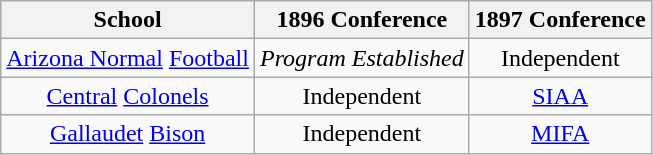<table class="wikitable sortable">
<tr>
<th>School</th>
<th>1896 Conference</th>
<th>1897 Conference</th>
</tr>
<tr style="text-align:center;">
<td><a href='#'>Arizona Normal</a> <a href='#'>Football</a></td>
<td><em>Program Established</em></td>
<td>Independent</td>
</tr>
<tr style="text-align:center;">
<td><a href='#'>Central</a> <a href='#'>Colonels</a></td>
<td>Independent</td>
<td><a href='#'>SIAA</a></td>
</tr>
<tr style="text-align:center;">
<td><a href='#'>Gallaudet</a> <a href='#'>Bison</a></td>
<td>Independent</td>
<td><a href='#'>MIFA</a></td>
</tr>
</table>
